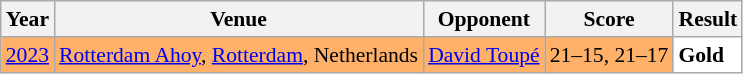<table class="sortable wikitable" style="font-size: 90%;">
<tr>
<th>Year</th>
<th>Venue</th>
<th>Opponent</th>
<th>Score</th>
<th>Result</th>
</tr>
<tr style="background:#FFB069">
<td align="center"><a href='#'>2023</a></td>
<td align="left"><a href='#'>Rotterdam Ahoy</a>, <a href='#'>Rotterdam</a>, Netherlands</td>
<td align="left"> <a href='#'>David Toupé</a></td>
<td align="left">21–15, 21–17</td>
<td style="text-align:left; background:white"> <strong>Gold</strong></td>
</tr>
</table>
